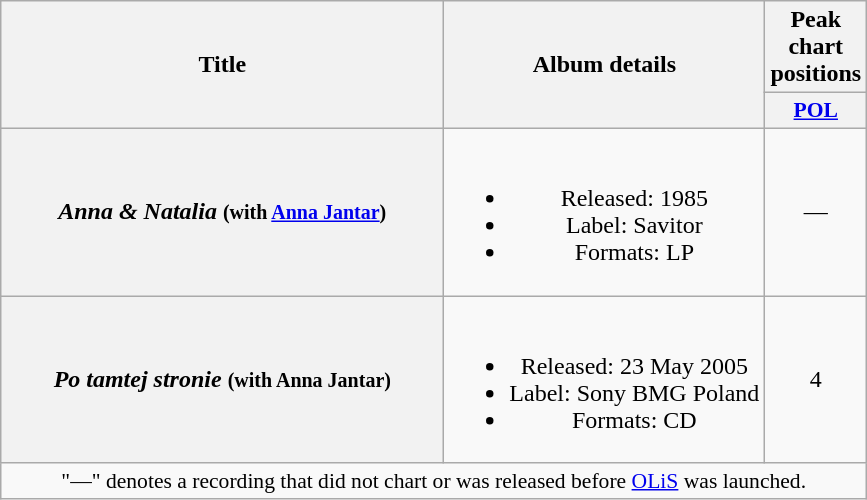<table class="wikitable plainrowheaders" style="text-align:center;">
<tr>
<th scope="col" rowspan="2" style="width:18em;">Title</th>
<th scope="col" rowspan="2">Album details</th>
<th scope="col" colspan="1">Peak chart positions</th>
</tr>
<tr>
<th scope="col" style="width:3em;font-size:90%;"><a href='#'>POL</a><br></th>
</tr>
<tr>
<th scope="row"><em>Anna & Natalia</em> <small>(with <a href='#'>Anna Jantar</a>)</small></th>
<td><br><ul><li>Released: 1985</li><li>Label: Savitor</li><li>Formats: LP</li></ul></td>
<td>—</td>
</tr>
<tr>
<th scope="row"><em>Po tamtej stronie</em> <small>(with Anna Jantar)</small></th>
<td><br><ul><li>Released: 23 May 2005</li><li>Label: Sony BMG Poland</li><li>Formats: CD</li></ul></td>
<td>4</td>
</tr>
<tr>
<td colspan="20" style="font-size:90%">"—" denotes a recording that did not chart or was released before <a href='#'>OLiS</a> was launched.</td>
</tr>
</table>
